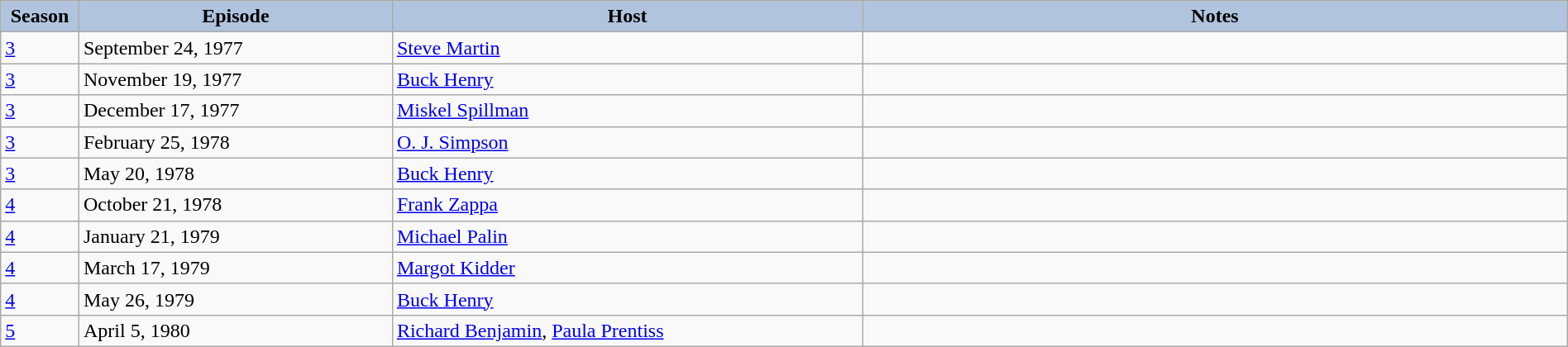<table class="wikitable" style="width:100%;">
<tr>
<th style="background:#B0C4DE;" width="5%">Season</th>
<th style="background:#B0C4DE;" width="20%">Episode</th>
<th style="background:#B0C4DE;" width="30%">Host</th>
<th style="background:#B0C4DE;" width="45%">Notes</th>
</tr>
<tr>
<td><a href='#'>3</a></td>
<td>September 24, 1977</td>
<td><a href='#'>Steve Martin</a></td>
<td></td>
</tr>
<tr>
<td><a href='#'>3</a></td>
<td>November 19, 1977</td>
<td><a href='#'>Buck Henry</a></td>
<td></td>
</tr>
<tr>
<td><a href='#'>3</a></td>
<td>December 17, 1977</td>
<td><a href='#'>Miskel Spillman</a></td>
<td></td>
</tr>
<tr>
<td><a href='#'>3</a></td>
<td>February 25, 1978</td>
<td><a href='#'>O. J. Simpson</a></td>
<td></td>
</tr>
<tr>
<td><a href='#'>3</a></td>
<td>May 20, 1978</td>
<td><a href='#'>Buck Henry</a></td>
<td></td>
</tr>
<tr>
<td><a href='#'>4</a></td>
<td>October 21, 1978</td>
<td><a href='#'>Frank Zappa</a></td>
<td></td>
</tr>
<tr>
<td><a href='#'>4</a></td>
<td>January 21, 1979</td>
<td><a href='#'>Michael Palin</a></td>
<td></td>
</tr>
<tr>
<td><a href='#'>4</a></td>
<td>March 17, 1979</td>
<td><a href='#'>Margot Kidder</a></td>
<td></td>
</tr>
<tr>
<td><a href='#'>4</a></td>
<td>May 26, 1979</td>
<td><a href='#'>Buck Henry</a></td>
<td></td>
</tr>
<tr>
<td><a href='#'>5</a></td>
<td>April 5, 1980</td>
<td><a href='#'>Richard Benjamin</a>, <a href='#'>Paula Prentiss</a></td>
<td></td>
</tr>
</table>
